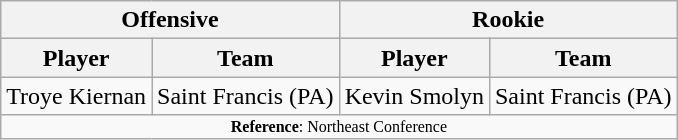<table class="wikitable">
<tr>
<th colspan="2">Offensive</th>
<th colspan="2">Rookie</th>
</tr>
<tr>
<th>Player</th>
<th>Team</th>
<th>Player</th>
<th>Team</th>
</tr>
<tr>
<td>Troye Kiernan</td>
<td>Saint Francis (PA)</td>
<td>Kevin Smolyn</td>
<td>Saint Francis (PA)</td>
</tr>
<tr>
<td colspan="12"  style="font-size:8pt; text-align:center;"><strong>Reference</strong>: Northeast Conference</td>
</tr>
</table>
